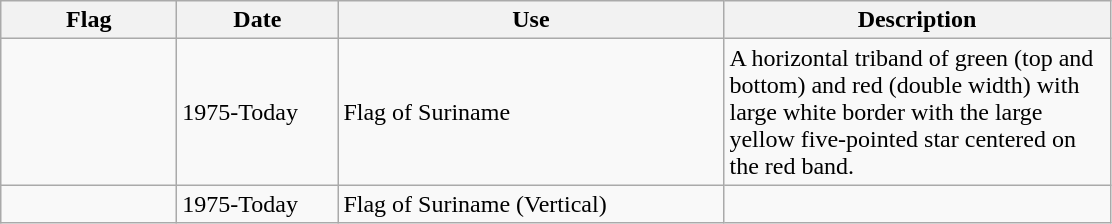<table class="wikitable">
<tr>
<th style="width:110px;">Flag</th>
<th style="width:100px;">Date</th>
<th style="width:250px;">Use</th>
<th style="width:250px;">Description</th>
</tr>
<tr>
<td></td>
<td>1975-Today</td>
<td>Flag of Suriname</td>
<td>A horizontal triband of green (top and bottom) and red (double width) with large white border with the large yellow five-pointed star centered on the red band.</td>
</tr>
<tr>
<td></td>
<td>1975-Today</td>
<td>Flag of Suriname (Vertical)</td>
<td></td>
</tr>
</table>
